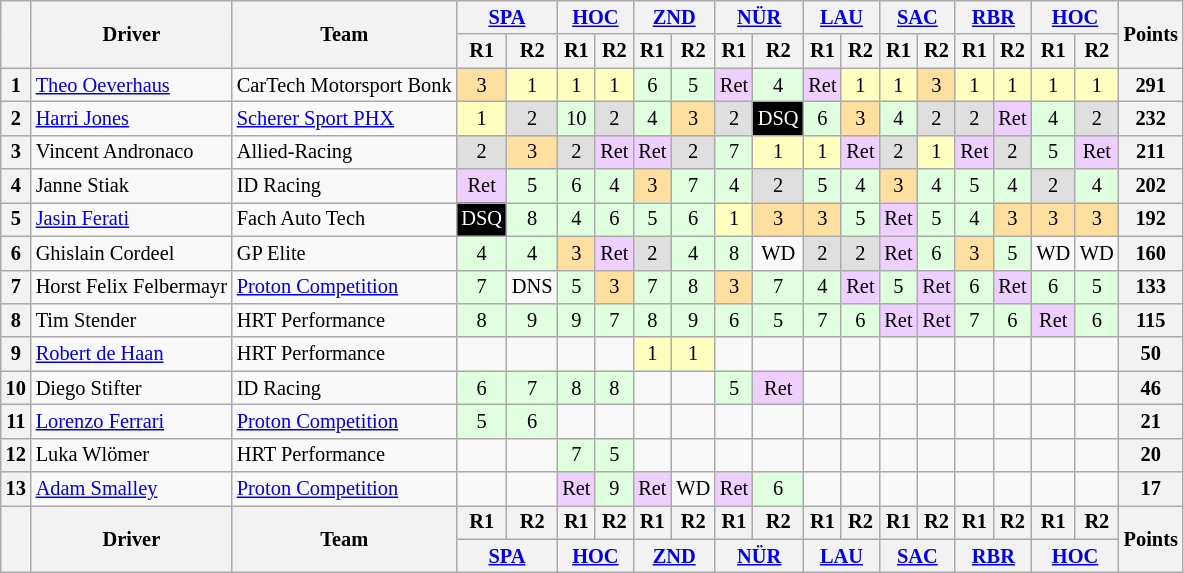<table class="wikitable" style="font-size:85%;">
<tr>
<th rowspan=2></th>
<th rowspan=2>Driver</th>
<th rowspan=2>Team</th>
<th colspan=2><a href='#'>SPA</a><br></th>
<th colspan=2><a href='#'>HOC</a><br></th>
<th colspan=2><a href='#'>ZND</a><br></th>
<th colspan=2><a href='#'>NÜR</a><br></th>
<th colspan=2><a href='#'>LAU</a><br></th>
<th colspan=2><a href='#'>SAC</a><br></th>
<th colspan=2><a href='#'>RBR</a><br></th>
<th colspan=2><a href='#'>HOC</a><br></th>
<th rowspan=2>Points</th>
</tr>
<tr>
<th>R1</th>
<th>R2</th>
<th>R1</th>
<th>R2</th>
<th>R1</th>
<th>R2</th>
<th>R1</th>
<th>R2</th>
<th>R1</th>
<th>R2</th>
<th>R1</th>
<th>R2</th>
<th>R1</th>
<th>R2</th>
<th>R1</th>
<th>R2</th>
</tr>
<tr>
<th>1</th>
<td> <a href='#'>Theo Oeverhaus</a></td>
<td> CarTech Motorsport Bonk</td>
<td align="center" style="background:#ffdf9f;">3</td>
<td align="center" style="background:#ffffbf;">1</td>
<td align="center" style="background:#ffffbf;">1</td>
<td align="center" style="background:#ffffbf;">1</td>
<td align="center" style="background:#dfffdf;">6</td>
<td align="center" style="background:#dfffdf;">5</td>
<td align="center" style="background:#efcfff;">Ret</td>
<td align="center" style="background:#dfffdf;">4</td>
<td align="center" style="background:#efcfff;">Ret</td>
<td align="center" style="background:#ffffbf;">1</td>
<td align="center" style="background:#ffffbf;">1</td>
<td align="center" style="background:#ffdf9f;">3</td>
<td align="center" style="background:#ffffbf;">1</td>
<td align="center" style="background:#ffffbf;">1</td>
<td align="center" style="background:#ffffbf;">1</td>
<td align="center" style="background:#ffffbf;">1</td>
<th>291</th>
</tr>
<tr>
<th>2</th>
<td> <a href='#'>Harri Jones</a></td>
<td> <a href='#'>Scherer Sport PHX</a></td>
<td align="center" style="background:#ffffbf;">1</td>
<td align="center" style="background:#dfdfdf;">2</td>
<td align="center" style="background:#dfffdf;">10</td>
<td align="center" style="background:#dfdfdf;">2</td>
<td align="center" style="background:#dfffdf;">4</td>
<td align="center" style="background:#ffdf9f;">3</td>
<td align="center" style="background:#dfdfdf;">2</td>
<td align="center" style="background:#000000; color:white;">DSQ</td>
<td align="center" style="background:#dfffdf;">6</td>
<td align="center" style="background:#ffdf9f;">3</td>
<td align="center" style="background:#dfffdf;">4</td>
<td align="center" style="background:#dfdfdf;">2</td>
<td align="center" style="background:#dfdfdf;">2</td>
<td align="center" style="background:#efcfff;">Ret</td>
<td align="center" style="background:#dfffdf;">4</td>
<td align="center" style="background:#dfdfdf;">2</td>
<th>232</th>
</tr>
<tr>
<th>3</th>
<td> Vincent Andronaco</td>
<td> Allied-Racing</td>
<td align="center" style="background:#dfdfdf;">2</td>
<td align="center" style="background:#ffdf9f;">3</td>
<td align="center" style="background:#dfdfdf;">2</td>
<td align="center" style="background:#efcfff;">Ret</td>
<td align="center" style="background:#efcfff;">Ret</td>
<td align="center" style="background:#dfdfdf;">2</td>
<td align="center" style="background:#dfffdf;">7</td>
<td align="center" style="background:#ffffbf;">1</td>
<td align="center" style="background:#ffffbf;">1</td>
<td align="center" style="background:#efcfff;">Ret</td>
<td align="center" style="background:#dfdfdf;">2</td>
<td align="center" style="background:#ffffbf;">1</td>
<td align="center" style="background:#efcfff;">Ret</td>
<td align="center" style="background:#dfdfdf;">2</td>
<td align="center" style="background:#dfffdf;">5</td>
<td align="center" style="background:#efcfff;">Ret</td>
<th>211</th>
</tr>
<tr>
<th>4</th>
<td> Janne Stiak</td>
<td> ID Racing</td>
<td align="center" style="background:#efcfff;">Ret</td>
<td align="center" style="background:#dfffdf;">5</td>
<td align="center" style="background:#dfffdf;">6</td>
<td align="center" style="background:#dfffdf;">4</td>
<td align="center" style="background:#ffdf9f;">3</td>
<td align="center" style="background:#dfffdf;">7</td>
<td align="center" style="background:#dfffdf;">4</td>
<td align="center" style="background:#dfdfdf;">2</td>
<td align="center" style="background:#dfffdf;">5</td>
<td align="center" style="background:#dfffdf;">4</td>
<td align="center" style="background:#ffdf9f;">3</td>
<td align="center" style="background:#dfffdf;">4</td>
<td align="center" style="background:#dfffdf;">5</td>
<td align="center" style="background:#dfffdf;">4</td>
<td align="center" style="background:#dfdfdf;">2</td>
<td align="center" style="background:#dfffdf;">4</td>
<th>202</th>
</tr>
<tr>
<th>5</th>
<td> <a href='#'>Jasin Ferati</a></td>
<td> Fach Auto Tech</td>
<td align="center" style="background:#000000; color:white;">DSQ</td>
<td align="center" style="background:#dfffdf;">8</td>
<td align="center" style="background:#dfffdf;">4</td>
<td align="center" style="background:#dfffdf;">6</td>
<td align="center" style="background:#dfffdf;">5</td>
<td align="center" style="background:#dfffdf;">6</td>
<td align="center" style="background:#ffffbf;">1</td>
<td align="center" style="background:#ffdf9f;">3</td>
<td align="center" style="background:#ffdf9f;">3</td>
<td align="center" style="background:#dfffdf;">5</td>
<td align="center" style="background:#efcfff;">Ret</td>
<td align="center" style="background:#dfffdf;">5</td>
<td align="center" style="background:#dfffdf;">4</td>
<td align="center" style="background:#ffdf9f;">3</td>
<td align="center" style="background:#ffdf9f;">3</td>
<td align="center" style="background:#ffdf9f;">3</td>
<th>192</th>
</tr>
<tr>
<th>6</th>
<td> Ghislain Cordeel</td>
<td> GP Elite</td>
<td align="center" style="background:#dfffdf;">4</td>
<td align="center" style="background:#dfffdf;">4</td>
<td align="center" style="background:#ffdf9f;">3</td>
<td align="center" style="background:#efcfff;">Ret</td>
<td align="center" style="background:#dfdfdf;">2</td>
<td align="center" style="background:#dfffdf;">4</td>
<td align="center" style="background:#dfffdf;">8</td>
<td align="center" style="background:#;">WD</td>
<td align="center" style="background:#dfdfdf;">2</td>
<td align="center" style="background:#dfdfdf;">2</td>
<td align="center" style="background:#efcfff;">Ret</td>
<td align="center" style="background:#dfffdf;">6</td>
<td align="center" style="background:#ffdf9f;">3</td>
<td align="center" style="background:#dfffdf;">5</td>
<td align="center" style="background:#;">WD</td>
<td align="center" style="background:#;">WD</td>
<th>160</th>
</tr>
<tr>
<th>7</th>
<td> Horst Felix Felbermayr</td>
<td> <a href='#'>Proton Competition</a></td>
<td align="center" style="background:#dfffdf;">7</td>
<td align="center" style="background:#;">DNS</td>
<td align="center" style="background:#dfffdf;">5</td>
<td align="center" style="background:#ffdf9f;">3</td>
<td align="center" style="background:#dfffdf;">7</td>
<td align="center" style="background:#dfffdf;">8</td>
<td align="center" style="background:#ffdf9f;">3</td>
<td align="center" style="background:#dfffdf;">7</td>
<td align="center" style="background:#dfffdf;">4</td>
<td align="center" style="background:#efcfff;">Ret</td>
<td align="center" style="background:#dfffdf;">5</td>
<td align="center" style="background:#efcfff;">Ret</td>
<td align="center" style="background:#dfffdf;">6</td>
<td align="center" style="background:#efcfff;">Ret</td>
<td align="center" style="background:#dfffdf;">6</td>
<td align="center" style="background:#dfffdf;">5</td>
<th>133</th>
</tr>
<tr>
<th>8</th>
<td> Tim Stender</td>
<td> HRT Performance</td>
<td align="center" style="background:#dfffdf;">8</td>
<td align="center" style="background:#dfffdf;">9</td>
<td align="center" style="background:#dfffdf;">9</td>
<td align="center" style="background:#dfffdf;">7</td>
<td align="center" style="background:#dfffdf;">8</td>
<td align="center" style="background:#dfffdf;">9</td>
<td align="center" style="background:#dfffdf;">6</td>
<td align="center" style="background:#dfffdf;">5</td>
<td align="center" style="background:#dfffdf;">7</td>
<td align="center" style="background:#dfffdf;">6</td>
<td align="center" style="background:#efcfff;">Ret</td>
<td align="center" style="background:#efcfff;">Ret</td>
<td align="center" style="background:#dfffdf;">7</td>
<td align="center" style="background:#dfffdf;">6</td>
<td align="center" style="background:#efcfff;">Ret</td>
<td align="center" style="background:#dfffdf;">6</td>
<th>115</th>
</tr>
<tr>
<th>9</th>
<td> <a href='#'>Robert de Haan</a></td>
<td> HRT Performance</td>
<td></td>
<td></td>
<td></td>
<td></td>
<td align="center" style="background:#ffffbf;">1</td>
<td align="center" style="background:#ffffbf;">1</td>
<td></td>
<td></td>
<td></td>
<td></td>
<td></td>
<td></td>
<td></td>
<td></td>
<td></td>
<td></td>
<th>50</th>
</tr>
<tr>
<th>10</th>
<td> Diego Stifter</td>
<td> ID Racing</td>
<td align="center" style="background:#dfffdf;">6</td>
<td align="center" style="background:#dfffdf;">7</td>
<td align="center" style="background:#dfffdf;">8</td>
<td align="center" style="background:#dfffdf;">8</td>
<td></td>
<td></td>
<td align="center" style="background:#dfffdf;">5</td>
<td align="center" style="background:#efcfff;">Ret</td>
<td></td>
<td></td>
<td></td>
<td></td>
<td></td>
<td></td>
<td></td>
<td></td>
<th>46</th>
</tr>
<tr>
<th>11</th>
<td> <a href='#'>Lorenzo Ferrari</a></td>
<td> <a href='#'>Proton Competition</a></td>
<td align="center" style="background:#dfffdf;">5</td>
<td align="center" style="background:#dfffdf;">6</td>
<td></td>
<td></td>
<td></td>
<td></td>
<td></td>
<td></td>
<td></td>
<td></td>
<td></td>
<td></td>
<td></td>
<td></td>
<td></td>
<td></td>
<th>21</th>
</tr>
<tr>
<th>12</th>
<td> Luka Wlömer</td>
<td> HRT Performance</td>
<td></td>
<td></td>
<td align="center" style="background:#dfffdf;">7</td>
<td align="center" style="background:#dfffdf;">5</td>
<td></td>
<td></td>
<td></td>
<td></td>
<td></td>
<td></td>
<td></td>
<td></td>
<td></td>
<td></td>
<td></td>
<td></td>
<th>20</th>
</tr>
<tr>
<th>13</th>
<td> <a href='#'>Adam Smalley</a></td>
<td> <a href='#'>Proton Competition</a></td>
<td></td>
<td></td>
<td align="center" style="background:#efcfff;">Ret</td>
<td align="center" style="background:#dfffdf;">9</td>
<td align="center" style="background:#efcfff;">Ret</td>
<td align="center" style="background:#;">WD</td>
<td align="center" style="background:#efcfff;">Ret</td>
<td align="center" style="background:#dfffdf;">6</td>
<td></td>
<td></td>
<td></td>
<td></td>
<td></td>
<td></td>
<td></td>
<td></td>
<th>17</th>
</tr>
<tr>
<th rowspan=2></th>
<th rowspan=2>Driver</th>
<th rowspan=2>Team</th>
<th>R1</th>
<th>R2</th>
<th>R1</th>
<th>R2</th>
<th>R1</th>
<th>R2</th>
<th>R1</th>
<th>R2</th>
<th>R1</th>
<th>R2</th>
<th>R1</th>
<th>R2</th>
<th>R1</th>
<th>R2</th>
<th>R1</th>
<th>R2</th>
<th rowspan=2>Points</th>
</tr>
<tr>
<th colspan=2><a href='#'>SPA</a><br></th>
<th colspan=2><a href='#'>HOC</a><br></th>
<th colspan=2><a href='#'>ZND</a><br></th>
<th colspan=2><a href='#'>NÜR</a><br></th>
<th colspan=2><a href='#'>LAU</a><br></th>
<th colspan=2><a href='#'>SAC</a><br></th>
<th colspan=2><a href='#'>RBR</a><br></th>
<th colspan=2><a href='#'>HOC</a><br></th>
</tr>
</table>
